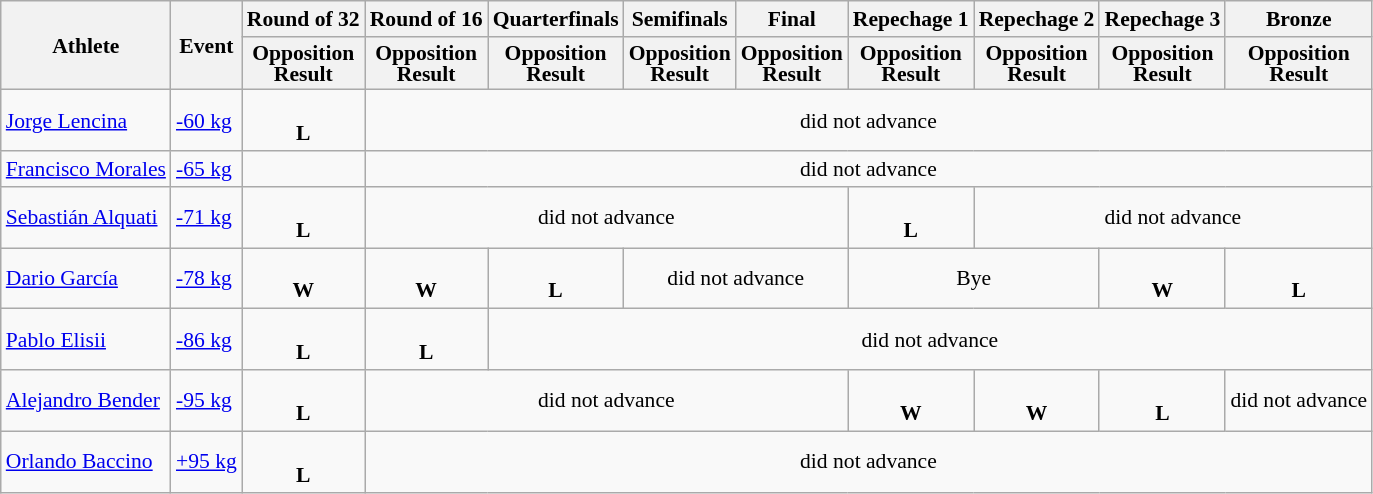<table class="wikitable" style="font-size:90%">
<tr>
<th rowspan="2">Athlete</th>
<th rowspan="2">Event</th>
<th>Round of 32</th>
<th>Round of 16</th>
<th>Quarterfinals</th>
<th>Semifinals</th>
<th>Final</th>
<th>Repechage 1</th>
<th>Repechage 2</th>
<th>Repechage 3</th>
<th>Bronze</th>
</tr>
<tr>
<th style="line-height:1em">Opposition<br>Result</th>
<th style="line-height:1em">Opposition<br>Result</th>
<th style="line-height:1em">Opposition<br>Result</th>
<th style="line-height:1em">Opposition<br>Result</th>
<th style="line-height:1em">Opposition<br>Result</th>
<th style="line-height:1em">Opposition<br>Result</th>
<th style="line-height:1em">Opposition<br>Result</th>
<th style="line-height:1em">Opposition<br>Result</th>
<th style="line-height:1em">Opposition<br>Result</th>
</tr>
<tr>
<td><a href='#'>Jorge Lencina</a></td>
<td><a href='#'>-60 kg</a></td>
<td align="center"><br><strong>L</strong></td>
<td align="center" colspan=8>did not advance</td>
</tr>
<tr>
<td><a href='#'>Francisco Morales</a></td>
<td><a href='#'>-65 kg</a></td>
<td align="center"></td>
<td align="center" colspan=8>did not advance</td>
</tr>
<tr>
<td><a href='#'>Sebastián Alquati</a></td>
<td><a href='#'>-71 kg</a></td>
<td align="center"><br><strong>L</strong></td>
<td align="center" colspan=4>did not advance</td>
<td align="center"><br><strong>L</strong></td>
<td align="center" colspan=3>did not advance</td>
</tr>
<tr>
<td><a href='#'>Dario García</a></td>
<td><a href='#'>-78 kg</a></td>
<td align="center"><br><strong>W</strong></td>
<td align="center"><br><strong>W</strong></td>
<td align="center"><br><strong>L</strong></td>
<td align="center" colspan=2>did not advance</td>
<td align="center" colspan=2>Bye</td>
<td align="center"><br><strong>W</strong></td>
<td align="center"><br><strong>L</strong></td>
</tr>
<tr>
<td><a href='#'>Pablo Elisii</a></td>
<td><a href='#'>-86 kg</a></td>
<td align="center"><br><strong>L</strong></td>
<td align="center"><br><strong>L</strong></td>
<td align="center" colspan=7>did not advance</td>
</tr>
<tr>
<td><a href='#'>Alejandro Bender</a></td>
<td><a href='#'>-95 kg</a></td>
<td align="center"><br><strong>L</strong></td>
<td align="center" colspan=4>did not advance</td>
<td align="center"><br><strong>W</strong></td>
<td align="center"><br><strong>W</strong></td>
<td align="center"><br><strong>L</strong></td>
<td align="center">did not advance</td>
</tr>
<tr>
<td><a href='#'>Orlando Baccino</a></td>
<td><a href='#'>+95 kg</a></td>
<td align="center"><br><strong>L</strong></td>
<td align="center" colspan=8>did not advance</td>
</tr>
</table>
